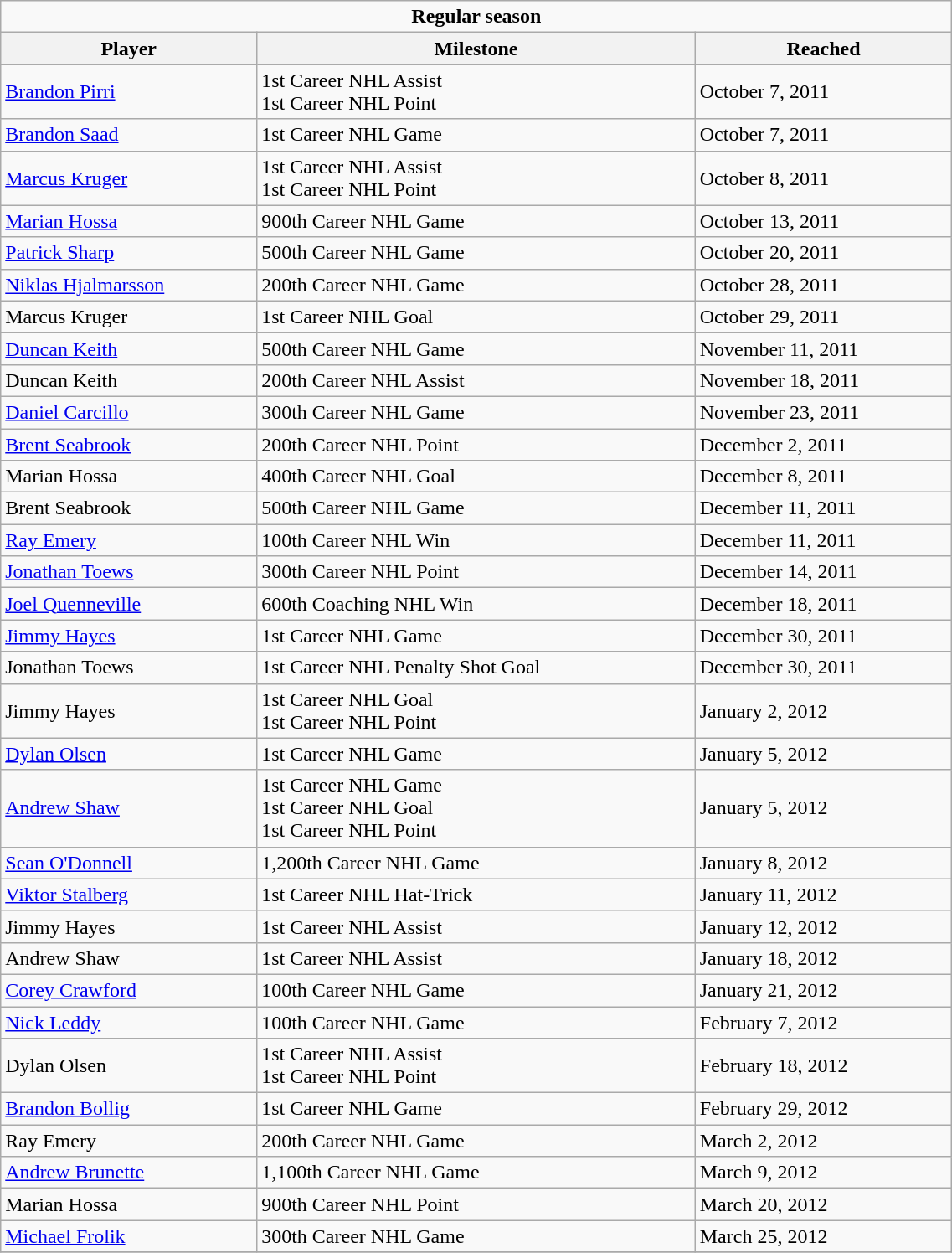<table class="wikitable" width="60%">
<tr>
<td colspan="10" align="center"><strong>Regular season</strong></td>
</tr>
<tr>
<th>Player</th>
<th>Milestone</th>
<th>Reached</th>
</tr>
<tr>
<td><a href='#'>Brandon Pirri</a></td>
<td>1st Career NHL Assist<br>1st Career NHL Point</td>
<td>October 7, 2011</td>
</tr>
<tr>
<td><a href='#'>Brandon Saad</a></td>
<td>1st Career NHL Game</td>
<td>October 7, 2011</td>
</tr>
<tr>
<td><a href='#'>Marcus Kruger</a></td>
<td>1st Career NHL Assist<br>1st Career NHL Point</td>
<td>October 8, 2011</td>
</tr>
<tr>
<td><a href='#'>Marian Hossa</a></td>
<td>900th Career NHL Game</td>
<td>October 13, 2011</td>
</tr>
<tr>
<td><a href='#'>Patrick Sharp</a></td>
<td>500th Career NHL Game</td>
<td>October 20, 2011</td>
</tr>
<tr>
<td><a href='#'>Niklas Hjalmarsson</a></td>
<td>200th Career NHL Game</td>
<td>October 28, 2011</td>
</tr>
<tr>
<td>Marcus Kruger</td>
<td>1st Career NHL Goal</td>
<td>October 29, 2011</td>
</tr>
<tr>
<td><a href='#'>Duncan Keith</a></td>
<td>500th Career NHL Game</td>
<td>November 11, 2011</td>
</tr>
<tr>
<td>Duncan Keith</td>
<td>200th Career NHL Assist</td>
<td>November 18, 2011</td>
</tr>
<tr>
<td><a href='#'>Daniel Carcillo</a></td>
<td>300th Career NHL Game</td>
<td>November 23, 2011</td>
</tr>
<tr>
<td><a href='#'>Brent Seabrook</a></td>
<td>200th Career NHL Point</td>
<td>December 2, 2011</td>
</tr>
<tr>
<td>Marian Hossa</td>
<td>400th Career NHL Goal</td>
<td>December 8, 2011</td>
</tr>
<tr>
<td>Brent Seabrook</td>
<td>500th Career NHL Game</td>
<td>December 11, 2011</td>
</tr>
<tr>
<td><a href='#'>Ray Emery</a></td>
<td>100th Career NHL Win</td>
<td>December 11, 2011</td>
</tr>
<tr>
<td><a href='#'>Jonathan Toews</a></td>
<td>300th Career NHL Point</td>
<td>December 14, 2011</td>
</tr>
<tr>
<td><a href='#'>Joel Quenneville</a></td>
<td>600th Coaching NHL Win</td>
<td>December 18, 2011</td>
</tr>
<tr>
<td><a href='#'>Jimmy Hayes</a></td>
<td>1st Career NHL Game</td>
<td>December 30, 2011</td>
</tr>
<tr>
<td>Jonathan Toews</td>
<td>1st Career NHL Penalty Shot Goal</td>
<td>December 30, 2011</td>
</tr>
<tr>
<td>Jimmy Hayes</td>
<td>1st Career NHL Goal<br>1st Career NHL Point</td>
<td>January 2, 2012</td>
</tr>
<tr>
<td><a href='#'>Dylan Olsen</a></td>
<td>1st Career NHL Game</td>
<td>January 5, 2012</td>
</tr>
<tr>
<td><a href='#'>Andrew Shaw</a></td>
<td>1st Career NHL Game<br>1st Career NHL Goal<br>1st Career NHL Point</td>
<td>January 5, 2012</td>
</tr>
<tr>
<td><a href='#'>Sean O'Donnell</a></td>
<td>1,200th Career NHL Game</td>
<td>January 8, 2012</td>
</tr>
<tr>
<td><a href='#'>Viktor Stalberg</a></td>
<td>1st Career NHL Hat-Trick</td>
<td>January 11, 2012</td>
</tr>
<tr>
<td>Jimmy Hayes</td>
<td>1st Career NHL Assist</td>
<td>January 12, 2012</td>
</tr>
<tr>
<td>Andrew Shaw</td>
<td>1st Career NHL Assist</td>
<td>January 18, 2012</td>
</tr>
<tr>
<td><a href='#'>Corey Crawford</a></td>
<td>100th Career NHL Game</td>
<td>January 21, 2012</td>
</tr>
<tr>
<td><a href='#'>Nick Leddy</a></td>
<td>100th Career NHL Game</td>
<td>February 7, 2012</td>
</tr>
<tr>
<td>Dylan Olsen</td>
<td>1st Career NHL Assist<br>1st Career NHL Point</td>
<td>February 18, 2012</td>
</tr>
<tr>
<td><a href='#'>Brandon Bollig</a></td>
<td>1st Career NHL Game</td>
<td>February 29, 2012</td>
</tr>
<tr>
<td>Ray Emery</td>
<td>200th Career NHL Game</td>
<td>March 2, 2012</td>
</tr>
<tr>
<td><a href='#'>Andrew Brunette</a></td>
<td>1,100th Career NHL Game</td>
<td>March 9, 2012</td>
</tr>
<tr>
<td>Marian Hossa</td>
<td>900th Career NHL Point</td>
<td>March 20, 2012</td>
</tr>
<tr>
<td><a href='#'>Michael Frolik</a></td>
<td>300th Career NHL Game</td>
<td>March 25, 2012</td>
</tr>
<tr>
</tr>
</table>
